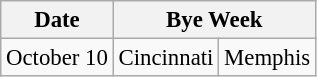<table class="wikitable" style="font-size:95%;">
<tr>
<th>Date</th>
<th colspan="2">Bye Week</th>
</tr>
<tr>
<td>October 10</td>
<td>Cincinnati</td>
<td>Memphis</td>
</tr>
</table>
